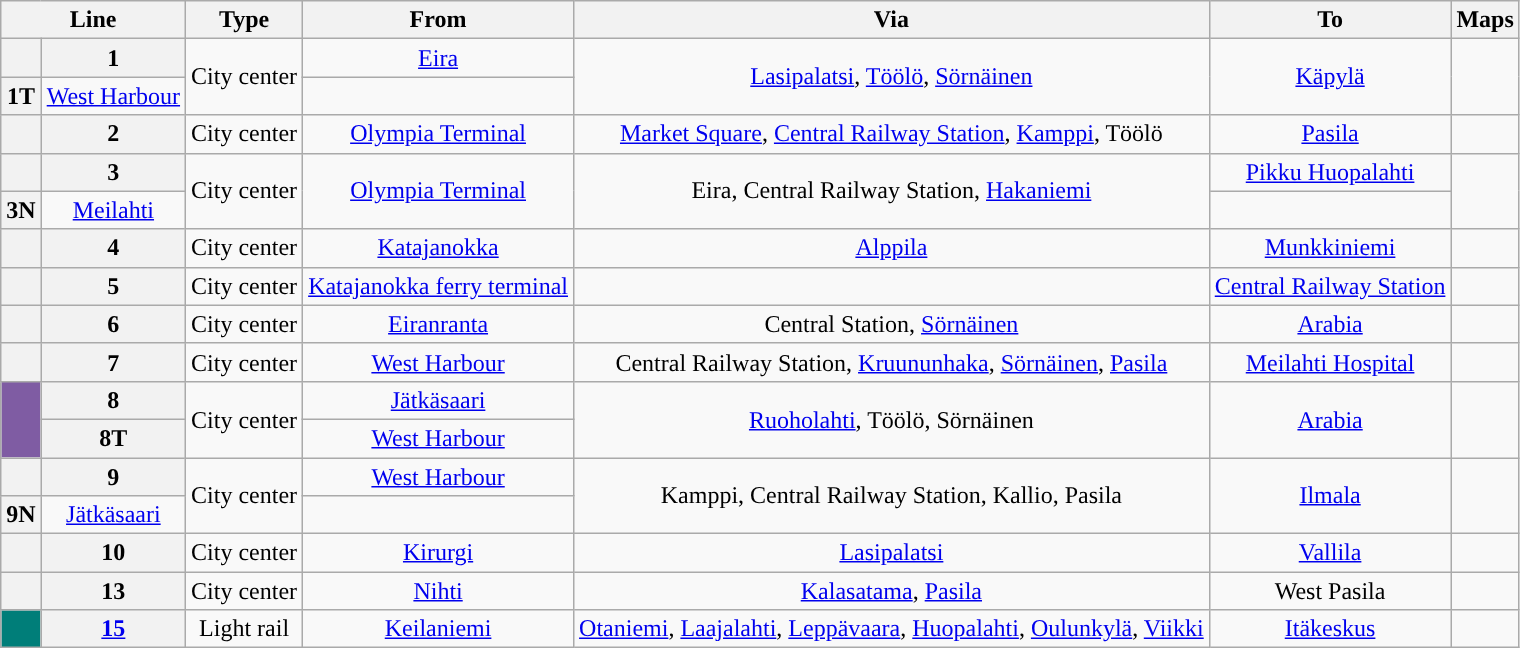<table class="wikitable" style="text-align:center;">
<tr>
<th colspan=2>Line</th>
<th>Type</th>
<th>From</th>
<th>Via</th>
<th>To</th>
<th>Maps</th>
</tr>
<tr>
<th style="background:#"></th>
<th>1</th>
<td rowspan="2">City center</td>
<td><a href='#'>Eira</a></td>
<td rowspan="2"><a href='#'>Lasipalatsi</a>, <a href='#'>Töölö</a>, <a href='#'>Sörnäinen</a></td>
<td rowspan="2"><a href='#'>Käpylä</a></td>
<td rowspan="2"></td>
</tr>
<tr>
<th>1T</th>
<td><a href='#'>West Harbour</a></td>
</tr>
<tr>
<th style="background:#"></th>
<th>2</th>
<td>City center</td>
<td><a href='#'>Olympia Terminal</a></td>
<td><a href='#'>Market Square</a>, <a href='#'>Central Railway Station</a>, <a href='#'>Kamppi</a>, Töölö</td>
<td><a href='#'>Pasila</a></td>
<td></td>
</tr>
<tr>
<th style="background:#"></th>
<th>3</th>
<td rowspan="2">City center</td>
<td rowspan="2"><a href='#'>Olympia Terminal</a></td>
<td rowspan="2">Eira, Central Railway Station, <a href='#'>Hakaniemi</a></td>
<td><a href='#'>Pikku Huopalahti</a></td>
<td rowspan="2"></td>
</tr>
<tr>
<th>3N</th>
<td><a href='#'>Meilahti</a></td>
</tr>
<tr>
<th style="background:#"></th>
<th>4</th>
<td>City center</td>
<td><a href='#'>Katajanokka</a></td>
<td><a href='#'>Alppila</a></td>
<td><a href='#'>Munkkiniemi</a></td>
<td></td>
</tr>
<tr>
<th style="background:#"></th>
<th>5</th>
<td>City center</td>
<td><a href='#'>Katajanokka ferry terminal</a></td>
<td></td>
<td><a href='#'>Central Railway Station</a></td>
<td></td>
</tr>
<tr>
<th style="background:#"></th>
<th>6</th>
<td>City center</td>
<td><a href='#'>Eiranranta</a></td>
<td>Central Station, <a href='#'>Sörnäinen</a></td>
<td><a href='#'>Arabia</a></td>
<td></td>
</tr>
<tr>
<th style="background:#"></th>
<th>7</th>
<td>City center</td>
<td><a href='#'>West Harbour</a></td>
<td>Central Railway Station, <a href='#'>Kruununhaka</a>, <a href='#'>Sörnäinen</a>, <a href='#'>Pasila</a></td>
<td><a href='#'>Meilahti Hospital</a></td>
<td></td>
</tr>
<tr>
<th style="background:#7f5ca3;" rowspan=2></th>
<th>8</th>
<td rowspan="2">City center</td>
<td><a href='#'>Jätkäsaari</a></td>
<td rowspan=2><a href='#'>Ruoholahti</a>, Töölö, Sörnäinen</td>
<td rowspan=2><a href='#'>Arabia</a></td>
<td rowspan=2></td>
</tr>
<tr>
<th>8T</th>
<td><a href='#'>West Harbour</a></td>
</tr>
<tr>
<th style="background:#"></th>
<th>9</th>
<td rowspan="2">City center</td>
<td><a href='#'>West Harbour</a></td>
<td rowspan="2">Kamppi, Central Railway Station, Kallio, Pasila</td>
<td rowspan="2"><a href='#'>Ilmala</a></td>
<td rowspan="2"></td>
</tr>
<tr>
<th>9N</th>
<td><a href='#'>Jätkäsaari</a></td>
</tr>
<tr>
<th style="background:#"></th>
<th>10</th>
<td>City center</td>
<td><a href='#'>Kirurgi</a></td>
<td><a href='#'>Lasipalatsi</a></td>
<td><a href='#'>Vallila</a></td>
<td></td>
</tr>
<tr>
<th style="background:#"></th>
<th>13</th>
<td>City center</td>
<td><a href='#'>Nihti</a></td>
<td><a href='#'>Kalasatama</a>, <a href='#'>Pasila</a></td>
<td>West Pasila</td>
<td></td>
</tr>
<tr>
<th style="background:#007e79;"></th>
<th><a href='#'>15</a></th>
<td>Light rail</td>
<td><a href='#'>Keilaniemi</a></td>
<td><a href='#'>Otaniemi</a>, <a href='#'>Laajalahti</a>, <a href='#'>Leppävaara</a>, <a href='#'>Huopalahti</a>, <a href='#'>Oulunkylä</a>, <a href='#'>Viikki</a></td>
<td><a href='#'>Itäkeskus</a></td>
<td></td>
</tr>
</table>
